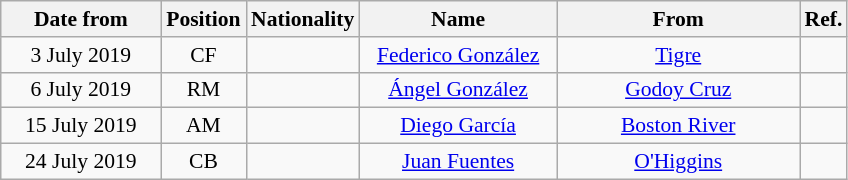<table class="wikitable" style="text-align:center; font-size:90%; ">
<tr>
<th style="background:#; color:#; width:100px;">Date from</th>
<th style="background:#; color:#; width:50px;">Position</th>
<th style="background:#; color:#; width:50px;">Nationality</th>
<th style="background:#; color:#; width:125px;">Name</th>
<th style="background:#; color:#; width:155px;">From</th>
<th style="background:#; color:#; width:25px;">Ref.</th>
</tr>
<tr>
<td>3 July 2019</td>
<td>CF</td>
<td></td>
<td><a href='#'>Federico González</a></td>
<td> <a href='#'>Tigre</a></td>
<td></td>
</tr>
<tr>
<td>6 July 2019</td>
<td>RM</td>
<td></td>
<td><a href='#'>Ángel González</a></td>
<td> <a href='#'>Godoy Cruz</a></td>
<td></td>
</tr>
<tr>
<td>15 July 2019</td>
<td>AM</td>
<td></td>
<td><a href='#'>Diego García</a></td>
<td> <a href='#'>Boston River</a></td>
<td></td>
</tr>
<tr>
<td>24 July 2019</td>
<td>CB</td>
<td></td>
<td><a href='#'>Juan Fuentes</a></td>
<td> <a href='#'>O'Higgins</a></td>
<td></td>
</tr>
</table>
